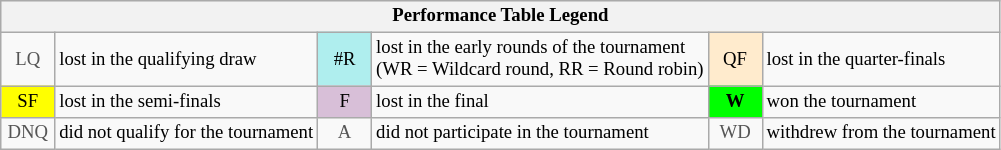<table class="wikitable" style="font-size:78%;">
<tr bgcolor="#efefef">
<th colspan="6">Performance Table Legend</th>
</tr>
<tr>
<td align="center" style="color:#555555;" width="30">LQ</td>
<td>lost in the qualifying draw</td>
<td align="center" style="background:#afeeee;">#R</td>
<td>lost in the early rounds of the tournament<br>(WR = Wildcard round, RR = Round robin)</td>
<td align="center" style="background:#ffebcd;">QF</td>
<td>lost in the quarter-finals</td>
</tr>
<tr>
<td align="center" style="background:yellow;">SF</td>
<td>lost in the semi-finals</td>
<td align="center" style="background:#D8BFD8;">F</td>
<td>lost in the final</td>
<td align="center" style="background:#00ff00;"><strong>W</strong></td>
<td>won the tournament</td>
</tr>
<tr>
<td align="center" style="color:#555555;" width="30">DNQ</td>
<td>did not qualify for the tournament</td>
<td align="center" style="color:#555555;" width="30">A</td>
<td>did not participate in the tournament</td>
<td align="center" style="color:#555555;" width="30">WD</td>
<td>withdrew from the tournament</td>
</tr>
</table>
